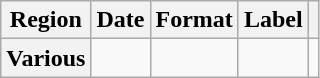<table class="wikitable plainrowheaders">
<tr>
<th scope="col">Region</th>
<th>Date</th>
<th>Format</th>
<th>Label</th>
<th></th>
</tr>
<tr>
<th scope="row">Various</th>
<td></td>
<td></td>
<td></td>
<td style="text-align:center"></td>
</tr>
</table>
